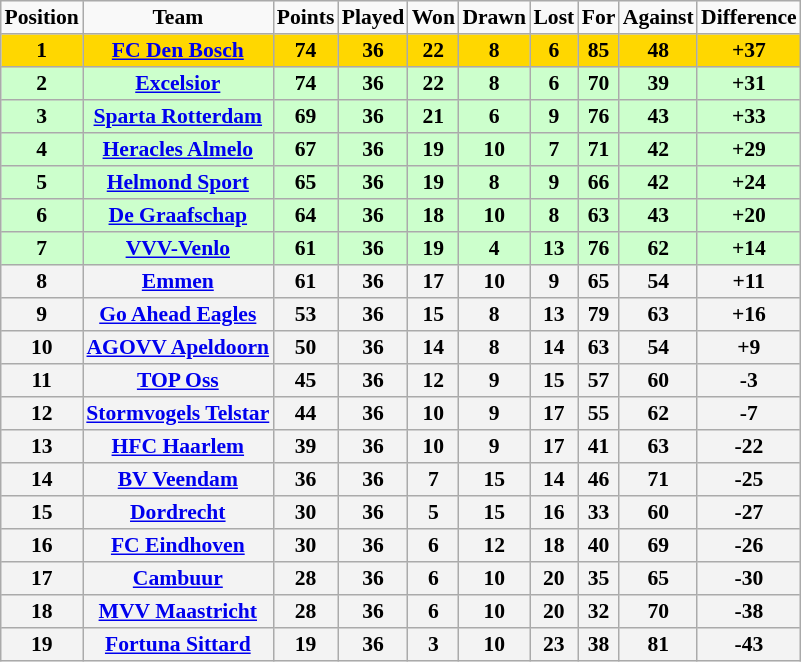<table border="2" cellpadding="2" cellspacing="0" style="margin: 0; background: #f9f9f9; border: 1px #aaa solid; border-collapse: collapse; font-size: 90%;">
<tr>
<th>Position</th>
<th>Team</th>
<th>Points</th>
<th>Played</th>
<th>Won</th>
<th>Drawn</th>
<th>Lost</th>
<th>For</th>
<th>Against</th>
<th>Difference</th>
</tr>
<tr>
<th bgcolor="gold">1</th>
<th bgcolor="gold"><a href='#'>FC Den Bosch</a></th>
<th bgcolor="gold">74</th>
<th bgcolor="gold">36</th>
<th bgcolor="gold">22</th>
<th bgcolor="gold">8</th>
<th bgcolor="gold">6</th>
<th bgcolor="gold">85</th>
<th bgcolor="gold">48</th>
<th bgcolor="gold">+37</th>
</tr>
<tr>
<th bgcolor="CCFFCC">2</th>
<th bgcolor="CCFFCC"><a href='#'>Excelsior</a></th>
<th bgcolor="CCFFCC">74</th>
<th bgcolor="CCFFCC">36</th>
<th bgcolor="CCFFCC">22</th>
<th bgcolor="CCFFCC">8</th>
<th bgcolor="CCFFCC">6</th>
<th bgcolor="CCFFCC">70</th>
<th bgcolor="CCFFCC">39</th>
<th bgcolor="CCFFCC">+31</th>
</tr>
<tr>
<th bgcolor="CCFFCC">3</th>
<th bgcolor="CCFFCC"><a href='#'>Sparta Rotterdam</a></th>
<th bgcolor="CCFFCC">69</th>
<th bgcolor="CCFFCC">36</th>
<th bgcolor="CCFFCC">21</th>
<th bgcolor="CCFFCC">6</th>
<th bgcolor="CCFFCC">9</th>
<th bgcolor="CCFFCC">76</th>
<th bgcolor="CCFFCC">43</th>
<th bgcolor="CCFFCC">+33</th>
</tr>
<tr>
<th bgcolor="CCFFCC">4</th>
<th bgcolor="CCFFCC"><a href='#'>Heracles Almelo</a></th>
<th bgcolor="CCFFCC">67</th>
<th bgcolor="CCFFCC">36</th>
<th bgcolor="CCFFCC">19</th>
<th bgcolor="CCFFCC">10</th>
<th bgcolor="CCFFCC">7</th>
<th bgcolor="CCFFCC">71</th>
<th bgcolor="CCFFCC">42</th>
<th bgcolor="CCFFCC">+29</th>
</tr>
<tr>
<th bgcolor="CCFFCC">5</th>
<th bgcolor="CCFFCC"><a href='#'>Helmond Sport</a></th>
<th bgcolor="CCFFCC">65</th>
<th bgcolor="CCFFCC">36</th>
<th bgcolor="CCFFCC">19</th>
<th bgcolor="CCFFCC">8</th>
<th bgcolor="CCFFCC">9</th>
<th bgcolor="CCFFCC">66</th>
<th bgcolor="CCFFCC">42</th>
<th bgcolor="CCFFCC">+24</th>
</tr>
<tr>
<th bgcolor="CCFFCC">6</th>
<th bgcolor="CCFFCC"><a href='#'>De Graafschap</a></th>
<th bgcolor="CCFFCC">64</th>
<th bgcolor="CCFFCC">36</th>
<th bgcolor="CCFFCC">18</th>
<th bgcolor="CCFFCC">10</th>
<th bgcolor="CCFFCC">8</th>
<th bgcolor="CCFFCC">63</th>
<th bgcolor="CCFFCC">43</th>
<th bgcolor="CCFFCC">+20</th>
</tr>
<tr>
<th bgcolor="CCFFCC">7</th>
<th bgcolor="CCFFCC"><a href='#'>VVV-Venlo</a></th>
<th bgcolor="CCFFCC">61</th>
<th bgcolor="CCFFCC">36</th>
<th bgcolor="CCFFCC">19</th>
<th bgcolor="CCFFCC">4</th>
<th bgcolor="CCFFCC">13</th>
<th bgcolor="CCFFCC">76</th>
<th bgcolor="CCFFCC">62</th>
<th bgcolor="CCFFCC">+14</th>
</tr>
<tr>
<th bgcolor="F3F3F3">8</th>
<th bgcolor="F3F3F3"><a href='#'>Emmen</a></th>
<th bgcolor="F3F3F3">61</th>
<th bgcolor="F3F3F3">36</th>
<th bgcolor="F3F3F3">17</th>
<th bgcolor="F3F3F3">10</th>
<th bgcolor="F3F3F3">9</th>
<th bgcolor="F3F3F3">65</th>
<th bgcolor="F3F3F3">54</th>
<th bgcolor="F3F3F3">+11</th>
</tr>
<tr>
<th bgcolor="F3F3F3">9</th>
<th bgcolor="F3F3F3"><a href='#'>Go Ahead Eagles</a></th>
<th bgcolor="F3F3F3">53</th>
<th bgcolor="F3F3F3">36</th>
<th bgcolor="F3F3F3">15</th>
<th bgcolor="F3F3F3">8</th>
<th bgcolor="F3F3F3">13</th>
<th bgcolor="F3F3F3">79</th>
<th bgcolor="F3F3F3">63</th>
<th bgcolor="F3F3F3">+16</th>
</tr>
<tr>
<th bgcolor="F3F3F3">10</th>
<th bgcolor="F3F3F3"><a href='#'>AGOVV Apeldoorn</a></th>
<th bgcolor="F3F3F3">50</th>
<th bgcolor="F3F3F3">36</th>
<th bgcolor="F3F3F3">14</th>
<th bgcolor="F3F3F3">8</th>
<th bgcolor="F3F3F3">14</th>
<th bgcolor="F3F3F3">63</th>
<th bgcolor="F3F3F3">54</th>
<th bgcolor="F3F3F3">+9</th>
</tr>
<tr>
<th bgcolor="F3F3F3">11</th>
<th bgcolor="F3F3F3"><a href='#'>TOP Oss</a></th>
<th bgcolor="F3F3F3">45</th>
<th bgcolor="F3F3F3">36</th>
<th bgcolor="F3F3F3">12</th>
<th bgcolor="F3F3F3">9</th>
<th bgcolor="F3F3F3">15</th>
<th bgcolor="F3F3F3">57</th>
<th bgcolor="F3F3F3">60</th>
<th bgcolor="F3F3F3">-3</th>
</tr>
<tr>
<th bgcolor="F3F3F3">12</th>
<th bgcolor="F3F3F3"><a href='#'>Stormvogels Telstar</a></th>
<th bgcolor="F3F3F3">44</th>
<th bgcolor="F3F3F3">36</th>
<th bgcolor="F3F3F3">10</th>
<th bgcolor="F3F3F3">9</th>
<th bgcolor="F3F3F3">17</th>
<th bgcolor="F3F3F3">55</th>
<th bgcolor="F3F3F3">62</th>
<th bgcolor="F3F3F3">-7</th>
</tr>
<tr>
<th bgcolor="F3F3F3">13</th>
<th bgcolor="F3F3F3"><a href='#'>HFC Haarlem</a></th>
<th bgcolor="F3F3F3">39</th>
<th bgcolor="F3F3F3">36</th>
<th bgcolor="F3F3F3">10</th>
<th bgcolor="F3F3F3">9</th>
<th bgcolor="F3F3F3">17</th>
<th bgcolor="F3F3F3">41</th>
<th bgcolor="F3F3F3">63</th>
<th bgcolor="F3F3F3">-22</th>
</tr>
<tr>
<th bgcolor="F3F3F3">14</th>
<th bgcolor="F3F3F3"><a href='#'>BV Veendam</a></th>
<th bgcolor="F3F3F3">36</th>
<th bgcolor="F3F3F3">36</th>
<th bgcolor="F3F3F3">7</th>
<th bgcolor="F3F3F3">15</th>
<th bgcolor="F3F3F3">14</th>
<th bgcolor="F3F3F3">46</th>
<th bgcolor="F3F3F3">71</th>
<th bgcolor="F3F3F3">-25</th>
</tr>
<tr>
<th bgcolor="F3F3F3">15</th>
<th bgcolor="F3F3F3"><a href='#'>Dordrecht</a></th>
<th bgcolor="F3F3F3">30</th>
<th bgcolor="F3F3F3">36</th>
<th bgcolor="F3F3F3">5</th>
<th bgcolor="F3F3F3">15</th>
<th bgcolor="F3F3F3">16</th>
<th bgcolor="F3F3F3">33</th>
<th bgcolor="F3F3F3">60</th>
<th bgcolor="F3F3F3">-27</th>
</tr>
<tr>
<th bgcolor="F3F3F3">16</th>
<th bgcolor="F3F3F3"><a href='#'>FC Eindhoven</a></th>
<th bgcolor="F3F3F3">30</th>
<th bgcolor="F3F3F3">36</th>
<th bgcolor="F3F3F3">6</th>
<th bgcolor="F3F3F3">12</th>
<th bgcolor="F3F3F3">18</th>
<th bgcolor="F3F3F3">40</th>
<th bgcolor="F3F3F3">69</th>
<th bgcolor="F3F3F3">-26</th>
</tr>
<tr>
<th bgcolor="F3F3F3">17</th>
<th bgcolor="F3F3F3"><a href='#'>Cambuur</a></th>
<th bgcolor="F3F3F3">28</th>
<th bgcolor="F3F3F3">36</th>
<th bgcolor="F3F3F3">6</th>
<th bgcolor="F3F3F3">10</th>
<th bgcolor="F3F3F3">20</th>
<th bgcolor="F3F3F3">35</th>
<th bgcolor="F3F3F3">65</th>
<th bgcolor="F3F3F3">-30</th>
</tr>
<tr>
<th bgcolor="F3F3F3">18</th>
<th bgcolor="F3F3F3"><a href='#'>MVV Maastricht</a></th>
<th bgcolor="F3F3F3">28</th>
<th bgcolor="F3F3F3">36</th>
<th bgcolor="F3F3F3">6</th>
<th bgcolor="F3F3F3">10</th>
<th bgcolor="F3F3F3">20</th>
<th bgcolor="F3F3F3">32</th>
<th bgcolor="F3F3F3">70</th>
<th bgcolor="F3F3F3">-38</th>
</tr>
<tr>
<th bgcolor="F3F3F3">19</th>
<th bgcolor="F3F3F3"><a href='#'>Fortuna Sittard</a></th>
<th bgcolor="F3F3F3">19</th>
<th bgcolor="F3F3F3">36</th>
<th bgcolor="F3F3F3">3</th>
<th bgcolor="F3F3F3">10</th>
<th bgcolor="F3F3F3">23</th>
<th bgcolor="F3F3F3">38</th>
<th bgcolor="F3F3F3">81</th>
<th bgcolor="F3F3F3">-43</th>
</tr>
</table>
